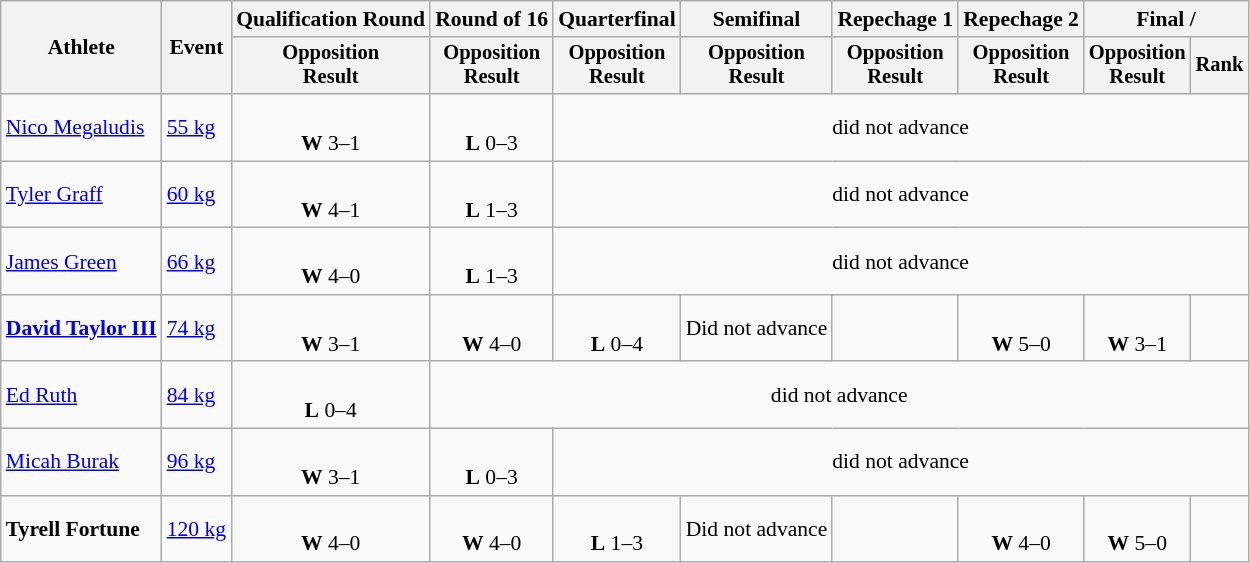<table class="wikitable" style="font-size:90%;">
<tr>
<th rowspan=2>Athlete</th>
<th rowspan=2>Event</th>
<th>Qualification Round</th>
<th>Round of 16</th>
<th>Quarterfinal</th>
<th>Semifinal</th>
<th>Repechage 1</th>
<th>Repechage 2</th>
<th colspan=2>Final / </th>
</tr>
<tr style="font-size: 95%">
<th>Opposition<br>Result</th>
<th>Opposition<br>Result</th>
<th>Opposition<br>Result</th>
<th>Opposition<br>Result</th>
<th>Opposition<br>Result</th>
<th>Opposition<br>Result</th>
<th>Opposition<br>Result</th>
<th>Rank</th>
</tr>
<tr align=center>
<td align=left><a href='#'>Nico Megaludis</a></td>
<td align=left><a href='#'>55 kg</a></td>
<td><br><strong>W</strong> 3–1 <sup></sup></td>
<td><br><strong>L</strong> 0–3 <sup></sup></td>
<td colspan=6>did not advance</td>
</tr>
<tr align=center>
<td align=left><a href='#'>Tyler Graff</a></td>
<td align=left><a href='#'>60 kg</a></td>
<td><br><strong>W</strong> 4–1 <sup></sup></td>
<td><br><strong>L</strong> 1–3 <sup></sup></td>
<td colspan=6>did not advance</td>
</tr>
<tr align=center>
<td align=left><a href='#'>James Green</a></td>
<td align=left><a href='#'>66 kg</a></td>
<td><br><strong>W</strong> 4–0 <sup></sup></td>
<td><br><strong>L</strong> 1–3 <sup></sup></td>
<td colspan=6>did not advance</td>
</tr>
<tr align=center>
<td align=left><strong><a href='#'>David Taylor III</a></strong></td>
<td align=left><a href='#'>74 kg</a></td>
<td><br><strong>W</strong> 3–1 <sup></sup></td>
<td><br><strong>W</strong> 4–0 <sup></sup></td>
<td><br><strong>L</strong> 0–4 <sup></sup></td>
<td align=center>Did not advance</td>
<td></td>
<td><br><strong>W</strong> 5–0 <sup></sup></td>
<td><br><strong>W</strong> 3–1 <sup></sup></td>
<td></td>
</tr>
<tr align=center>
<td align=left><a href='#'>Ed Ruth</a></td>
<td align=left><a href='#'>84 kg</a></td>
<td><br><strong>L</strong> 0–4 <sup></sup></td>
<td colspan=7>did not advance</td>
</tr>
<tr align=center>
<td align=left><a href='#'>Micah Burak</a></td>
<td align=left><a href='#'>96 kg</a></td>
<td><br><strong>W</strong> 3–1 <sup></sup></td>
<td><br><strong>L</strong> 0–3 <sup></sup></td>
<td colspan=6>did not advance</td>
</tr>
<tr align=center>
<td align=left><strong>Tyrell Fortune</strong></td>
<td align=left><a href='#'>120 kg</a></td>
<td><br><strong>W</strong> 4–0 <sup></sup></td>
<td><br><strong>W</strong> 4–0 <sup></sup></td>
<td><br><strong>L</strong> 1–3 <sup></sup></td>
<td align=center>Did not advance</td>
<td></td>
<td><br><strong>W</strong> 4–0 <sup></sup></td>
<td><br><strong>W</strong> 5–0 <sup></sup></td>
<td></td>
</tr>
</table>
